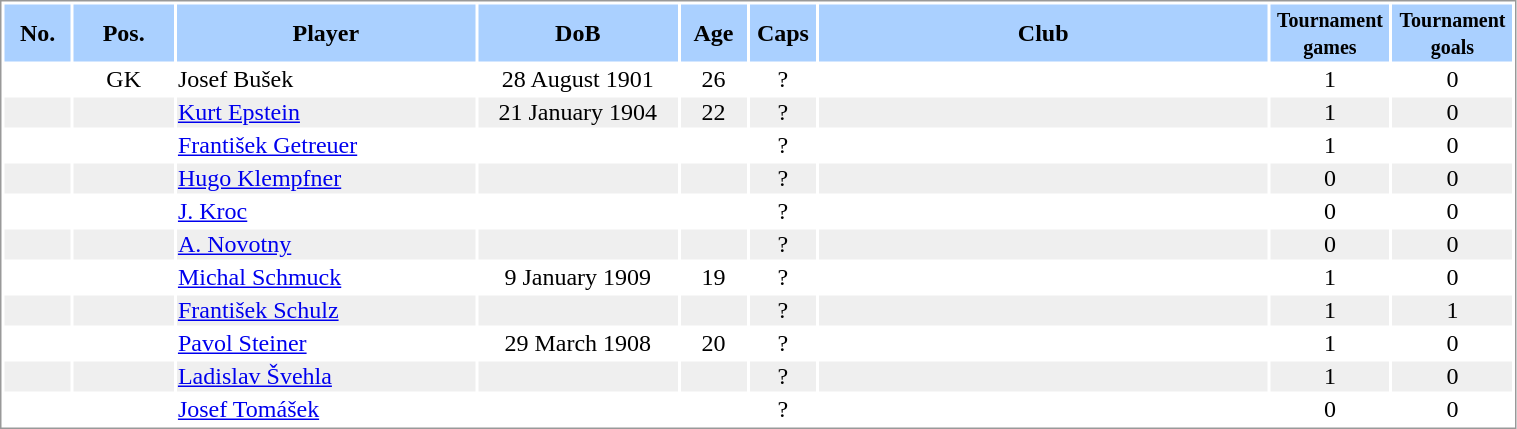<table border="0" width="80%" style="border: 1px solid #999; background-color:#FFFFFF; text-align:center">
<tr align="center" bgcolor="#AAD0FF">
<th width=4%>No.</th>
<th width=6%>Pos.</th>
<th width=18%>Player</th>
<th width=12%>DoB</th>
<th width=4%>Age</th>
<th width=4%>Caps</th>
<th width=27%>Club</th>
<th width=6%><small>Tournament<br>games</small></th>
<th width=6%><small>Tournament<br>goals</small></th>
</tr>
<tr>
<td></td>
<td>GK</td>
<td align="left">Josef Bušek</td>
<td>28 August 1901</td>
<td>26</td>
<td>?</td>
<td align="left"></td>
<td>1</td>
<td>0</td>
</tr>
<tr bgcolor="#EFEFEF">
<td></td>
<td></td>
<td align="left"><a href='#'>Kurt Epstein</a></td>
<td>21 January 1904</td>
<td>22</td>
<td>?</td>
<td align="left"></td>
<td>1</td>
<td>0</td>
</tr>
<tr>
<td></td>
<td></td>
<td align="left"><a href='#'>František Getreuer</a></td>
<td></td>
<td></td>
<td>?</td>
<td align="left"></td>
<td>1</td>
<td>0</td>
</tr>
<tr bgcolor="#EFEFEF">
<td></td>
<td></td>
<td align="left"><a href='#'>Hugo Klempfner</a></td>
<td></td>
<td></td>
<td>?</td>
<td align="left"></td>
<td>0</td>
<td>0</td>
</tr>
<tr>
<td></td>
<td></td>
<td align="left"><a href='#'>J. Kroc</a></td>
<td></td>
<td></td>
<td>?</td>
<td align="left"></td>
<td>0</td>
<td>0</td>
</tr>
<tr bgcolor="#EFEFEF">
<td></td>
<td></td>
<td align="left"><a href='#'>A. Novotny</a></td>
<td></td>
<td></td>
<td>?</td>
<td align="left"></td>
<td>0</td>
<td>0</td>
</tr>
<tr>
<td></td>
<td></td>
<td align="left"><a href='#'>Michal Schmuck</a></td>
<td>9 January 1909</td>
<td>19</td>
<td>?</td>
<td align="left"></td>
<td>1</td>
<td>0</td>
</tr>
<tr bgcolor="#EFEFEF">
<td></td>
<td></td>
<td align="left"><a href='#'>František Schulz</a></td>
<td></td>
<td></td>
<td>?</td>
<td align="left"></td>
<td>1</td>
<td>1</td>
</tr>
<tr>
<td></td>
<td></td>
<td align="left"><a href='#'>Pavol Steiner</a></td>
<td>29 March 1908</td>
<td>20</td>
<td>?</td>
<td align="left"></td>
<td>1</td>
<td>0</td>
</tr>
<tr bgcolor="#EFEFEF">
<td></td>
<td></td>
<td align="left"><a href='#'>Ladislav Švehla</a></td>
<td></td>
<td></td>
<td>?</td>
<td align="left"></td>
<td>1</td>
<td>0</td>
</tr>
<tr>
<td></td>
<td></td>
<td align="left"><a href='#'>Josef Tomášek</a></td>
<td></td>
<td></td>
<td>?</td>
<td align="left"></td>
<td>0</td>
<td>0</td>
</tr>
</table>
